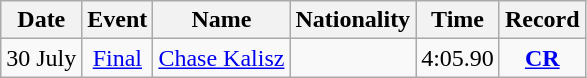<table class="wikitable" style=text-align:center>
<tr>
<th>Date</th>
<th>Event</th>
<th>Name</th>
<th>Nationality</th>
<th>Time</th>
<th>Record</th>
</tr>
<tr>
<td>30 July</td>
<td><a href='#'>Final</a></td>
<td align=left><a href='#'>Chase Kalisz</a></td>
<td align=left></td>
<td>4:05.90</td>
<td><strong><a href='#'>CR</a></strong></td>
</tr>
</table>
